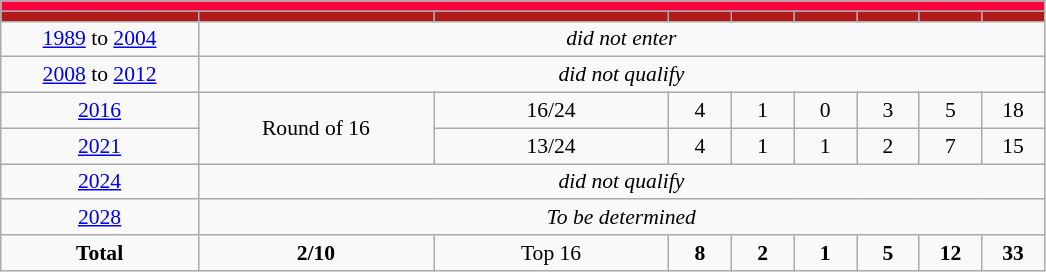<table class="wikitable" style="text-align: center;font-size:90%;">
<tr>
<th style="background:#FF003F;" colspan=9></th>
</tr>
<tr>
<th style="background:#B31B1B;" width=125></th>
<th style="background:#B31B1B;" width=150></th>
<th style="background:#B31B1B;" width=150></th>
<th style="background:#B31B1B;" width=35></th>
<th style="background:#B31B1B;" width=35></th>
<th style="background:#B31B1B;" width=35></th>
<th style="background:#B31B1B;" width=35></th>
<th style="background:#B31B1B;" width=35></th>
<th style="background:#B31B1B;" width=35></th>
</tr>
<tr bgcolor=>
<td><a href='#'>1989</a> to <a href='#'>2004</a></td>
<td colspan=8><em>did not enter</em></td>
</tr>
<tr bgcolor=>
<td><a href='#'>2008</a> to <a href='#'>2012</a></td>
<td colspan=8><em>did not qualify</em></td>
</tr>
<tr bgcolor=>
<td> <a href='#'>2016</a></td>
<td rowspan=2>Round of 16</td>
<td>16/24</td>
<td>4</td>
<td>1</td>
<td>0</td>
<td>3</td>
<td>5</td>
<td>18</td>
</tr>
<tr bgcolor=>
<td> <a href='#'>2021</a></td>
<td>13/24</td>
<td>4</td>
<td>1</td>
<td>1</td>
<td>2</td>
<td>7</td>
<td>15</td>
</tr>
<tr bgcolor=>
<td> <a href='#'>2024</a></td>
<td colspan=8><em>did not qualify</em></td>
</tr>
<tr bgcolor=>
<td><a href='#'>2028</a></td>
<td colspan=8><em>To be determined</em></td>
</tr>
<tr bgcolor=>
<td><strong>Total</strong></td>
<td><strong>2/10</strong></td>
<td>Top 16</td>
<td><strong>8</strong></td>
<td><strong>2</strong></td>
<td><strong>1</strong></td>
<td><strong>5</strong></td>
<td><strong>12</strong></td>
<td><strong>33</strong></td>
</tr>
</table>
